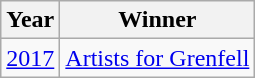<table class="wikitable">
<tr>
<th>Year</th>
<th>Winner</th>
</tr>
<tr>
<td><a href='#'>2017</a></td>
<td><a href='#'>Artists for Grenfell</a></td>
</tr>
</table>
